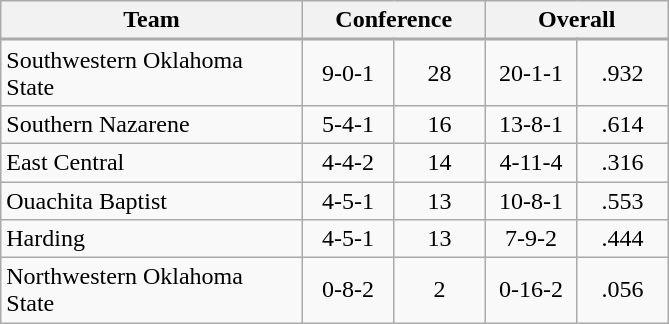<table class="wikitable" style="text-align:center">
<tr>
<th>Team</th>
<th colspan=2>Conference</th>
<th colspan=2>Overall</th>
</tr>
<tr height=0>
<td style="padding:0" width=200></td>
<td style="padding:0" width=60></td>
<td style="padding:0" width=60></td>
<td style="padding:0" width=60></td>
<td style="padding:0" width=60></td>
</tr>
<tr>
<td align=left>Southwestern Oklahoma State</td>
<td>9-0-1</td>
<td>28</td>
<td>20-1-1</td>
<td>.932</td>
</tr>
<tr>
<td align=left>Southern Nazarene</td>
<td>5-4-1</td>
<td>16</td>
<td>13-8-1</td>
<td>.614</td>
</tr>
<tr>
<td align=left>East Central</td>
<td>4-4-2</td>
<td>14</td>
<td>4-11-4</td>
<td>.316</td>
</tr>
<tr>
<td align=left>Ouachita Baptist</td>
<td>4-5-1</td>
<td>13</td>
<td>10-8-1</td>
<td>.553</td>
</tr>
<tr>
<td align=left>Harding</td>
<td>4-5-1</td>
<td>13</td>
<td>7-9-2</td>
<td>.444</td>
</tr>
<tr>
<td align=left>Northwestern Oklahoma State</td>
<td>0-8-2</td>
<td>2</td>
<td>0-16-2</td>
<td>.056</td>
</tr>
</table>
